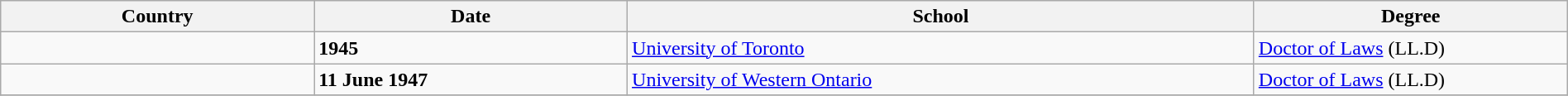<table class="wikitable" style="width:100%;">
<tr>
<th style="width:20%;">Country</th>
<th style="width:20%;">Date</th>
<th style="width:40%;">School</th>
<th style="width:20%;">Degree</th>
</tr>
<tr>
<td></td>
<td><strong>1945</strong></td>
<td><a href='#'>University of Toronto</a></td>
<td><a href='#'>Doctor of Laws</a> (LL.D)  </td>
</tr>
<tr>
<td></td>
<td><strong>11 June 1947</strong></td>
<td><a href='#'>University of Western Ontario</a></td>
<td><a href='#'>Doctor of Laws</a> (LL.D)  </td>
</tr>
<tr>
</tr>
</table>
